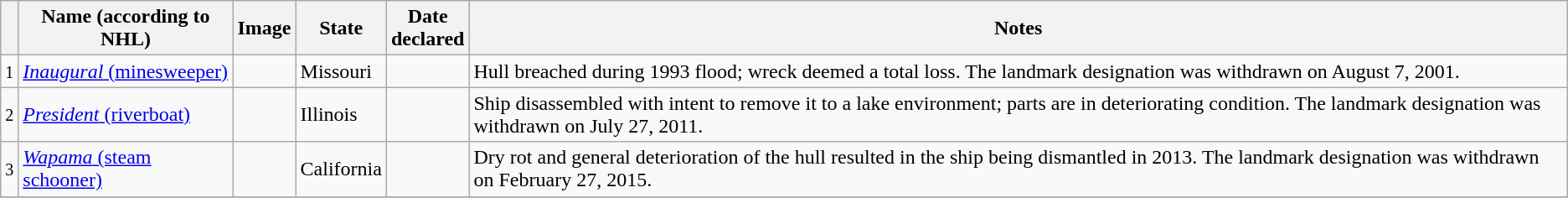<table class="wikitable sortable" align="center">
<tr>
<th></th>
<th><strong>Name (according to NHL)</strong></th>
<th class="unsortable"><strong>Image</strong></th>
<th><strong>State</strong></th>
<th><strong>Date<br>declared</strong></th>
<th><strong>Notes</strong></th>
</tr>
<tr>
<td><small>1</small></td>
<td><a href='#'><em>Inaugural</em> (minesweeper)</a></td>
<td></td>
<td>Missouri</td>
<td></td>
<td>Hull breached during 1993 flood; wreck deemed a total loss.  The landmark designation was withdrawn on August 7, 2001.</td>
</tr>
<tr>
<td><small>2</small></td>
<td><a href='#'><em>President</em> (riverboat)</a></td>
<td></td>
<td>Illinois</td>
<td></td>
<td>Ship disassembled with intent to remove it to a lake environment; parts are in deteriorating condition.  The landmark designation was withdrawn on July 27, 2011.</td>
</tr>
<tr>
<td><small>3</small></td>
<td><a href='#'><em>Wapama</em> (steam schooner)</a></td>
<td></td>
<td>California</td>
<td></td>
<td>Dry rot and general deterioration of the hull resulted in the ship being dismantled in 2013. The landmark designation was withdrawn on February 27, 2015.</td>
</tr>
<tr>
</tr>
</table>
